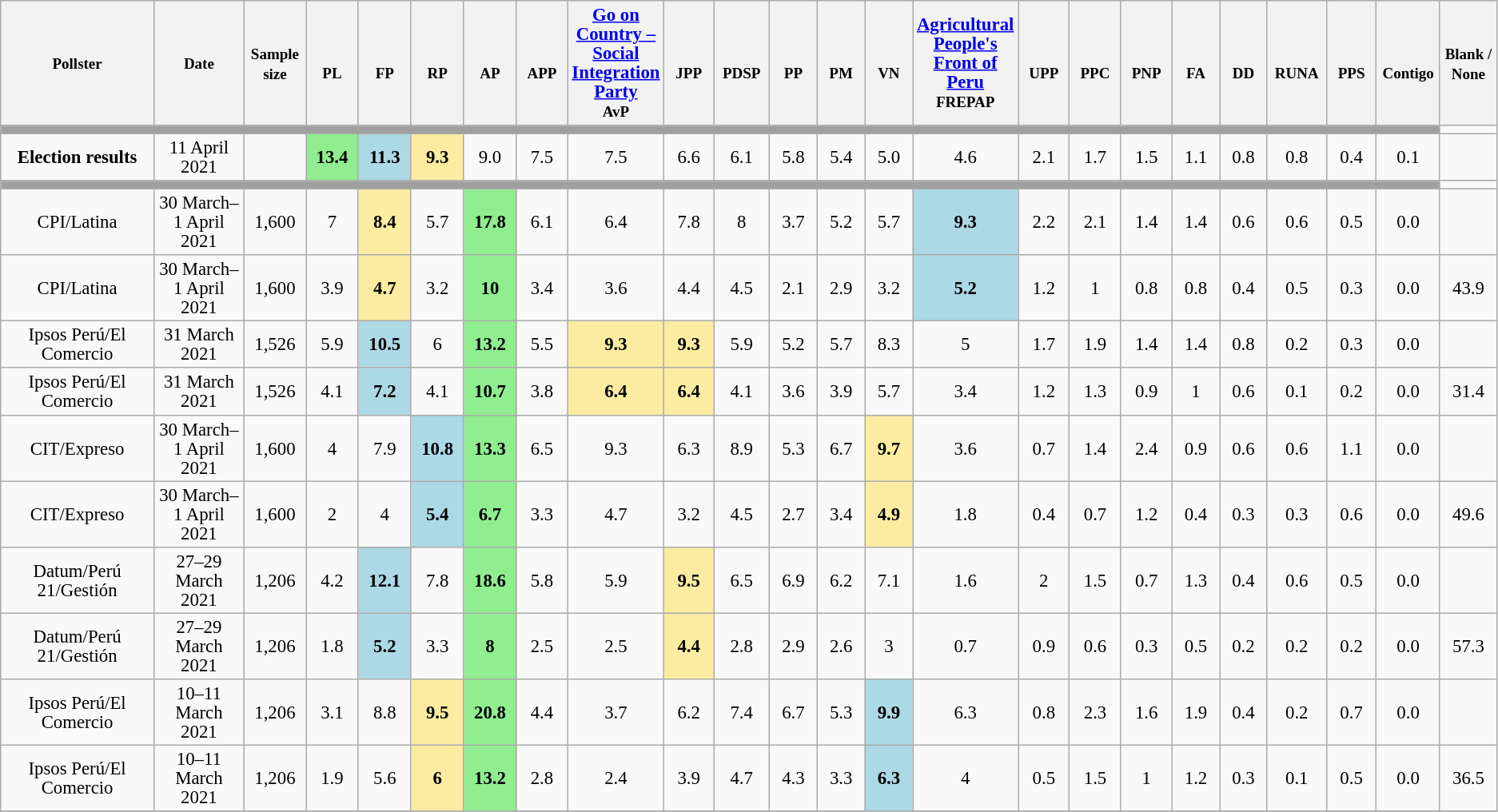<table class="wikitable" style="text-align:center; font-size:95%; line-height:16px;">
<tr>
<th style="width:175px;"><small>Pollster</small></th>
<th style="width:95px;"><small>Date</small></th>
<th style="width:50px;"><small>Sample size</small></th>
<th style="width:50px;"><br><small><strong>PL</strong></small></th>
<th style="width:50px;"><br><small><strong>FP</strong></small></th>
<th style="width:50px;"><br><small><strong>RP</strong></small></th>
<th style="width:50px;"><br><small><strong>AP</strong></small></th>
<th style="width:50px;"><br><small><strong>APP</strong></small></th>
<th style="width:50px;"><a href='#'>Go on Country – Social Integration Party</a><br><small><strong>AvP</strong></small></th>
<th style="width:50px;"><br><small><strong>JPP</strong></small></th>
<th style="width:50px;"><br><small><strong>PDSP</strong></small></th>
<th style="width:50px;"><br><small><strong>PP</strong></small></th>
<th style="width:50px;"><br><small><strong>PM</strong></small></th>
<th style="width:50px;"><br><small><strong>VN</strong></small></th>
<th style="width:50px;"><a href='#'>Agricultural People's Front of Peru</a><br><small><strong>FREPAP</strong></small></th>
<th style="width:50px;"><br><small><strong>UPP</strong></small></th>
<th style="width:50px;"><br><small><strong>PPC</strong></small></th>
<th style="width:50px;"><br><small><strong>PNP</strong></small></th>
<th style="width:50px;"><br><small><strong>FA</strong></small></th>
<th style="width:50px;"><br><small><strong>DD</strong></small></th>
<th style="width:50px;"><br><small><strong>RUNA</strong></small></th>
<th style="width:50px;"><br><small><strong>PPS</strong></small></th>
<th style="width:50px;"><br><small><strong>Contigo</strong></small></th>
<th style="width:50px;"><small>Blank / None</small></th>
</tr>
<tr>
<td colspan="23" style="background:#A0A0A0"></td>
</tr>
<tr>
<td><strong>Election results</strong></td>
<td 11 April 2021>11 April 2021</td>
<td></td>
<td style="background:lightgreen"><strong>13.4</strong></td>
<td align="center" style="background:lightblue"><strong>11.3</strong></td>
<td align="center" style="background:#fceca2"><strong>9.3</strong></td>
<td>9.0</td>
<td>7.5</td>
<td>7.5</td>
<td>6.6</td>
<td>6.1</td>
<td>5.8</td>
<td>5.4</td>
<td>5.0</td>
<td>4.6</td>
<td>2.1</td>
<td>1.7</td>
<td>1.5</td>
<td>1.1</td>
<td>0.8</td>
<td>0.8</td>
<td>0.4</td>
<td>0.1</td>
<td></td>
</tr>
<tr>
<td colspan="23" style="background:#A0A0A0"></td>
</tr>
<tr>
<td>CPI/Latina<br></td>
<td>30 March–1 April 2021</td>
<td>1,600</td>
<td>7</td>
<td align="center" style="background:#fceca2"><strong>8.4</strong></td>
<td>5.7</td>
<td style="background:lightgreen"><strong>17.8</strong></td>
<td>6.1</td>
<td>6.4</td>
<td>7.8</td>
<td>8</td>
<td>3.7</td>
<td>5.2</td>
<td>5.7</td>
<td align="center" style="background:lightblue"><strong>9.3</strong></td>
<td>2.2</td>
<td>2.1</td>
<td>1.4</td>
<td>1.4</td>
<td>0.6</td>
<td>0.6</td>
<td>0.5</td>
<td>0.0</td>
<td></td>
</tr>
<tr>
<td>CPI/Latina<br></td>
<td>30 March–1 April 2021</td>
<td>1,600</td>
<td>3.9</td>
<td align="center" style="background:#fceca2"><strong>4.7</strong></td>
<td>3.2</td>
<td style="background:lightgreen"><strong>10</strong></td>
<td>3.4</td>
<td>3.6</td>
<td>4.4</td>
<td>4.5</td>
<td>2.1</td>
<td>2.9</td>
<td>3.2</td>
<td align="center" style="background:lightblue"><strong>5.2</strong></td>
<td>1.2</td>
<td>1</td>
<td>0.8</td>
<td>0.8</td>
<td>0.4</td>
<td>0.5</td>
<td>0.3</td>
<td>0.0</td>
<td>43.9</td>
</tr>
<tr>
<td>Ipsos Perú/El Comercio<br></td>
<td>31 March 2021</td>
<td>1,526</td>
<td>5.9</td>
<td align="center" style="background:lightblue"><strong>10.5</strong></td>
<td>6</td>
<td style="background:lightgreen"><strong>13.2</strong></td>
<td>5.5</td>
<td align="center" style="background:#fceca2"><strong>9.3</strong></td>
<td align="center" style="background:#fceca2"><strong>9.3</strong></td>
<td>5.9</td>
<td>5.2</td>
<td>5.7</td>
<td>8.3</td>
<td>5</td>
<td>1.7</td>
<td>1.9</td>
<td>1.4</td>
<td>1.4</td>
<td>0.8</td>
<td>0.2</td>
<td>0.3</td>
<td>0.0</td>
<td></td>
</tr>
<tr>
<td>Ipsos Perú/El Comercio<br></td>
<td>31 March 2021</td>
<td>1,526</td>
<td>4.1</td>
<td align="center" style="background:lightblue"><strong>7.2</strong></td>
<td>4.1</td>
<td style="background:lightgreen"><strong>10.7</strong></td>
<td>3.8</td>
<td align="center" style="background:#fceca2"><strong>6.4</strong></td>
<td align="center" style="background:#fceca2"><strong>6.4</strong></td>
<td>4.1</td>
<td>3.6</td>
<td>3.9</td>
<td>5.7</td>
<td>3.4</td>
<td>1.2</td>
<td>1.3</td>
<td>0.9</td>
<td>1</td>
<td>0.6</td>
<td>0.1</td>
<td>0.2</td>
<td>0.0</td>
<td>31.4</td>
</tr>
<tr>
<td>CIT/Expreso<br></td>
<td>30 March–1 April 2021</td>
<td>1,600</td>
<td>4</td>
<td>7.9</td>
<td align="center" style="background:lightblue"><strong>10.8</strong></td>
<td style="background:lightgreen"><strong>13.3</strong></td>
<td>6.5</td>
<td>9.3</td>
<td>6.3</td>
<td>8.9</td>
<td>5.3</td>
<td>6.7</td>
<td align="center" style="background:#fceca2"><strong>9.7</strong></td>
<td>3.6</td>
<td>0.7</td>
<td>1.4</td>
<td>2.4</td>
<td>0.9</td>
<td>0.6</td>
<td>0.6</td>
<td>1.1</td>
<td>0.0</td>
<td></td>
</tr>
<tr>
<td>CIT/Expreso<br></td>
<td>30 March–1 April 2021</td>
<td>1,600</td>
<td>2</td>
<td>4</td>
<td align="center" style="background:lightblue"><strong>5.4</strong></td>
<td style="background:lightgreen"><strong>6.7</strong></td>
<td>3.3</td>
<td>4.7</td>
<td>3.2</td>
<td>4.5</td>
<td>2.7</td>
<td>3.4</td>
<td align="center" style="background:#fceca2"><strong>4.9</strong></td>
<td>1.8</td>
<td>0.4</td>
<td>0.7</td>
<td>1.2</td>
<td>0.4</td>
<td>0.3</td>
<td>0.3</td>
<td>0.6</td>
<td>0.0</td>
<td>49.6</td>
</tr>
<tr>
<td>Datum/Perú 21/Gestión<br></td>
<td>27–29 March 2021</td>
<td>1,206</td>
<td>4.2</td>
<td align="center" style="background:lightblue"><strong>12.1</strong></td>
<td>7.8</td>
<td style="background:lightgreen"><strong>18.6</strong></td>
<td>5.8</td>
<td>5.9</td>
<td align="center" style="background:#fceca2"><strong>9.5</strong></td>
<td>6.5</td>
<td>6.9</td>
<td>6.2</td>
<td>7.1</td>
<td>1.6</td>
<td>2</td>
<td>1.5</td>
<td>0.7</td>
<td>1.3</td>
<td>0.4</td>
<td>0.6</td>
<td>0.5</td>
<td>0.0</td>
<td></td>
</tr>
<tr>
<td>Datum/Perú 21/Gestión<br></td>
<td>27–29 March 2021</td>
<td>1,206</td>
<td>1.8</td>
<td align="center" style="background:lightblue"><strong>5.2</strong></td>
<td>3.3</td>
<td style="background:lightgreen"><strong>8</strong></td>
<td>2.5</td>
<td>2.5</td>
<td align="center" style="background:#fceca2"><strong>4.4</strong></td>
<td>2.8</td>
<td>2.9</td>
<td>2.6</td>
<td>3</td>
<td>0.7</td>
<td>0.9</td>
<td>0.6</td>
<td>0.3</td>
<td>0.5</td>
<td>0.2</td>
<td>0.2</td>
<td>0.2</td>
<td>0.0</td>
<td>57.3</td>
</tr>
<tr>
<td>Ipsos Perú/El Comercio<br></td>
<td>10–11 March 2021</td>
<td>1,206</td>
<td>3.1</td>
<td>8.8</td>
<td align="center" style="background:#fceca2"><strong>9.5</strong></td>
<td style="background:lightgreen"><strong>20.8</strong></td>
<td>4.4</td>
<td>3.7</td>
<td>6.2</td>
<td>7.4</td>
<td>6.7</td>
<td>5.3</td>
<td align="center" style="background:lightblue"><strong>9.9</strong></td>
<td>6.3</td>
<td>0.8</td>
<td>2.3</td>
<td>1.6</td>
<td>1.9</td>
<td>0.4</td>
<td>0.2</td>
<td>0.7</td>
<td>0.0</td>
<td></td>
</tr>
<tr>
<td>Ipsos Perú/El Comercio<br></td>
<td>10–11 March 2021</td>
<td>1,206</td>
<td>1.9</td>
<td>5.6</td>
<td align="center" style="background:#fceca2"><strong>6</strong></td>
<td style="background:lightgreen"><strong>13.2</strong></td>
<td>2.8</td>
<td>2.4</td>
<td>3.9</td>
<td>4.7</td>
<td>4.3</td>
<td>3.3</td>
<td align="center" style="background:lightblue"><strong>6.3</strong></td>
<td>4</td>
<td>0.5</td>
<td>1.5</td>
<td>1</td>
<td>1.2</td>
<td>0.3</td>
<td>0.1</td>
<td>0.5</td>
<td>0.0</td>
<td>36.5</td>
</tr>
<tr>
</tr>
</table>
